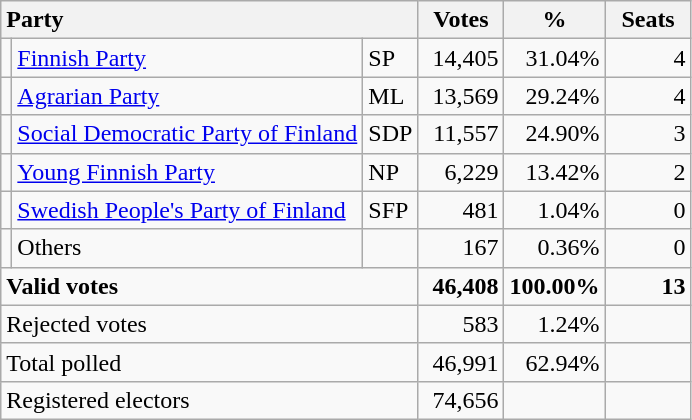<table class="wikitable" border="1" style="text-align:right;">
<tr>
<th style="text-align:left;" colspan=3>Party</th>
<th align=center width="50">Votes</th>
<th align=center width="50">%</th>
<th align=center width="50">Seats</th>
</tr>
<tr>
<td></td>
<td align=left><a href='#'>Finnish Party</a></td>
<td align=left>SP</td>
<td>14,405</td>
<td>31.04%</td>
<td>4</td>
</tr>
<tr>
<td></td>
<td align=left><a href='#'>Agrarian Party</a></td>
<td align=left>ML</td>
<td>13,569</td>
<td>29.24%</td>
<td>4</td>
</tr>
<tr>
<td></td>
<td align=left style="white-space: nowrap;"><a href='#'>Social Democratic Party of Finland</a></td>
<td align=left>SDP</td>
<td>11,557</td>
<td>24.90%</td>
<td>3</td>
</tr>
<tr>
<td></td>
<td align=left><a href='#'>Young Finnish Party</a></td>
<td align=left>NP</td>
<td>6,229</td>
<td>13.42%</td>
<td>2</td>
</tr>
<tr>
<td></td>
<td align=left><a href='#'>Swedish People's Party of Finland</a></td>
<td align=left>SFP</td>
<td>481</td>
<td>1.04%</td>
<td>0</td>
</tr>
<tr>
<td></td>
<td align=left>Others</td>
<td align=left></td>
<td>167</td>
<td>0.36%</td>
<td>0</td>
</tr>
<tr style="font-weight:bold">
<td align=left colspan=3>Valid votes</td>
<td>46,408</td>
<td>100.00%</td>
<td>13</td>
</tr>
<tr>
<td align=left colspan=3>Rejected votes</td>
<td>583</td>
<td>1.24%</td>
<td></td>
</tr>
<tr>
<td align=left colspan=3>Total polled</td>
<td>46,991</td>
<td>62.94%</td>
<td></td>
</tr>
<tr>
<td align=left colspan=3>Registered electors</td>
<td>74,656</td>
<td></td>
<td></td>
</tr>
</table>
